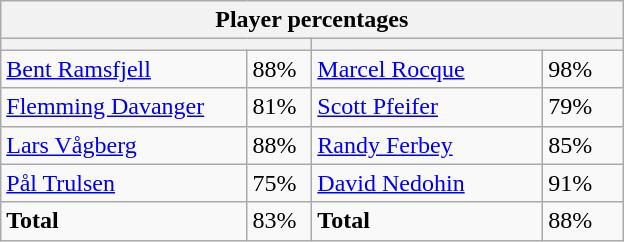<table class="wikitable">
<tr>
<th colspan=4 width=400>Player percentages</th>
</tr>
<tr>
<th colspan=2 width=200></th>
<th colspan=2 width=200></th>
</tr>
<tr>
<td><a href='#'>Bent Ramsfjell</a></td>
<td>88%</td>
<td><a href='#'>Marcel Rocque</a></td>
<td>98%</td>
</tr>
<tr>
<td><a href='#'>Flemming Davanger</a></td>
<td>81%</td>
<td><a href='#'>Scott Pfeifer</a></td>
<td>79%</td>
</tr>
<tr>
<td><a href='#'>Lars Vågberg</a></td>
<td>88%</td>
<td><a href='#'>Randy Ferbey</a></td>
<td>85%</td>
</tr>
<tr>
<td><a href='#'>Pål Trulsen</a></td>
<td>75%</td>
<td><a href='#'>David Nedohin</a></td>
<td>91%</td>
</tr>
<tr>
<td><strong>Total</strong></td>
<td>83%</td>
<td><strong>Total</strong></td>
<td>88%</td>
</tr>
</table>
